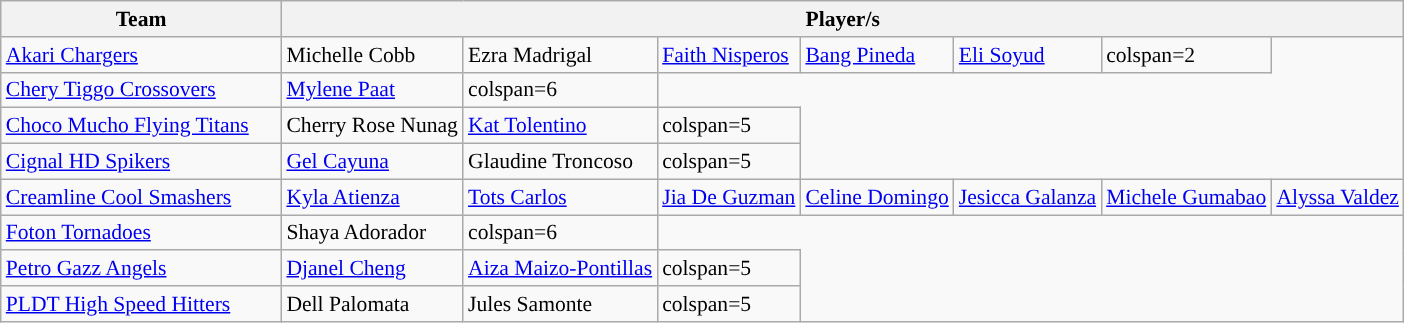<table class="wikitable" style="font-size:90%;">
<tr>
<th style="width:20%">Team</th>
<th style="width:80%" colspan=7>Player/s</th>
</tr>
<tr>
<td><a href='#'>Akari Chargers</a></td>
<td>Michelle Cobb</td>
<td>Ezra Madrigal</td>
<td><a href='#'>Faith Nisperos</a></td>
<td><a href='#'>Bang Pineda</a></td>
<td><a href='#'>Eli Soyud</a></td>
<td>colspan=2 </td>
</tr>
<tr>
<td><a href='#'>Chery Tiggo Crossovers</a></td>
<td><a href='#'>Mylene Paat</a></td>
<td>colspan=6</td>
</tr>
<tr>
<td><a href='#'>Choco Mucho Flying Titans</a></td>
<td>Cherry Rose Nunag</td>
<td><a href='#'>Kat Tolentino</a></td>
<td>colspan=5 </td>
</tr>
<tr>
<td><a href='#'>Cignal HD Spikers</a></td>
<td><a href='#'>Gel Cayuna</a></td>
<td>Glaudine Troncoso</td>
<td>colspan=5 </td>
</tr>
<tr>
<td><a href='#'>Creamline Cool Smashers</a></td>
<td><a href='#'>Kyla Atienza</a></td>
<td><a href='#'>Tots Carlos</a></td>
<td><a href='#'>Jia De Guzman</a></td>
<td><a href='#'>Celine Domingo</a></td>
<td><a href='#'>Jesicca Galanza</a></td>
<td><a href='#'>Michele Gumabao</a></td>
<td><a href='#'>Alyssa Valdez</a></td>
</tr>
<tr>
<td><a href='#'>Foton Tornadoes</a></td>
<td>Shaya Adorador</td>
<td>colspan=6 </td>
</tr>
<tr>
<td><a href='#'>Petro Gazz Angels</a></td>
<td><a href='#'>Djanel Cheng</a></td>
<td><a href='#'>Aiza Maizo-Pontillas</a></td>
<td>colspan=5 </td>
</tr>
<tr>
<td><a href='#'>PLDT High Speed Hitters</a></td>
<td>Dell Palomata</td>
<td>Jules Samonte</td>
<td>colspan=5 </td>
</tr>
</table>
